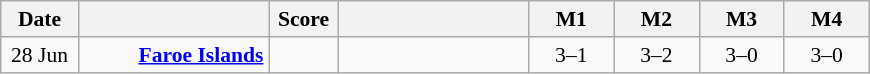<table class="wikitable" style="text-align: center; font-size:90% ">
<tr>
<th width="45">Date</th>
<th align="right" width="120"></th>
<th width="40">Score</th>
<th align="left" width="120"></th>
<th width="50">M1</th>
<th width="50">M2</th>
<th width="50">M3</th>
<th width="50">M4</th>
</tr>
<tr>
<td>28 Jun</td>
<td align=right><strong><a href='#'>Faroe Islands</a></strong> </td>
<td align=center></td>
<td align=left></td>
<td>3–1</td>
<td>3–2</td>
<td>3–0</td>
<td>3–0</td>
</tr>
</table>
